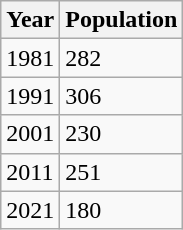<table class="wikitable">
<tr>
<th>Year</th>
<th>Population</th>
</tr>
<tr>
<td>1981</td>
<td>282</td>
</tr>
<tr>
<td>1991</td>
<td>306</td>
</tr>
<tr>
<td>2001</td>
<td>230</td>
</tr>
<tr>
<td>2011</td>
<td>251</td>
</tr>
<tr>
<td>2021</td>
<td>180</td>
</tr>
</table>
